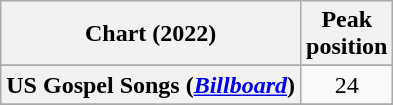<table class="wikitable plainrowheaders" style="text-align:center">
<tr>
<th scope="col">Chart (2022)</th>
<th scope="col">Peak<br>position</th>
</tr>
<tr>
</tr>
<tr>
<th scope="row">US Gospel Songs (<a href='#'><em>Billboard</em></a>)</th>
<td>24</td>
</tr>
<tr>
</tr>
</table>
